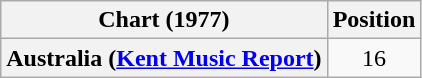<table class="wikitable sortable plainrowheaders" style="text-align:center">
<tr>
<th>Chart (1977)</th>
<th>Position</th>
</tr>
<tr>
<th scope="row">Australia (<a href='#'>Kent Music Report</a>)</th>
<td>16</td>
</tr>
</table>
